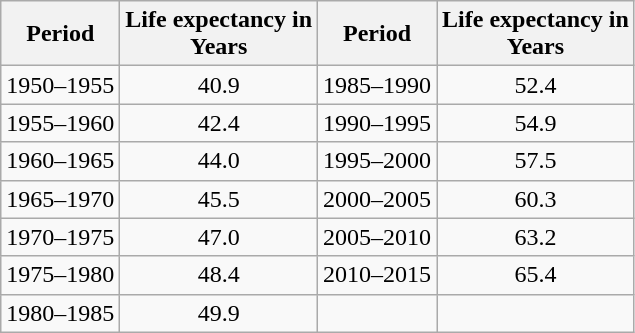<table class="wikitable" style="text-align: center;">
<tr>
<th>Period</th>
<th>Life expectancy in<br>Years</th>
<th>Period</th>
<th>Life expectancy in<br>Years</th>
</tr>
<tr>
<td>1950–1955</td>
<td>40.9</td>
<td>1985–1990</td>
<td>52.4</td>
</tr>
<tr>
<td>1955–1960</td>
<td>42.4</td>
<td>1990–1995</td>
<td>54.9</td>
</tr>
<tr>
<td>1960–1965</td>
<td>44.0</td>
<td>1995–2000</td>
<td>57.5</td>
</tr>
<tr>
<td>1965–1970</td>
<td>45.5</td>
<td>2000–2005</td>
<td>60.3</td>
</tr>
<tr>
<td>1970–1975</td>
<td>47.0</td>
<td>2005–2010</td>
<td>63.2</td>
</tr>
<tr>
<td>1975–1980</td>
<td>48.4</td>
<td>2010–2015</td>
<td>65.4</td>
</tr>
<tr>
<td>1980–1985</td>
<td>49.9</td>
<td></td>
<td></td>
</tr>
</table>
